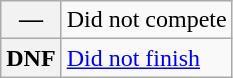<table class="wikitable">
<tr>
<th scope="row">—</th>
<td>Did not compete</td>
</tr>
<tr>
<th scope="row">DNF</th>
<td><a href='#'>Did not finish</a></td>
</tr>
</table>
